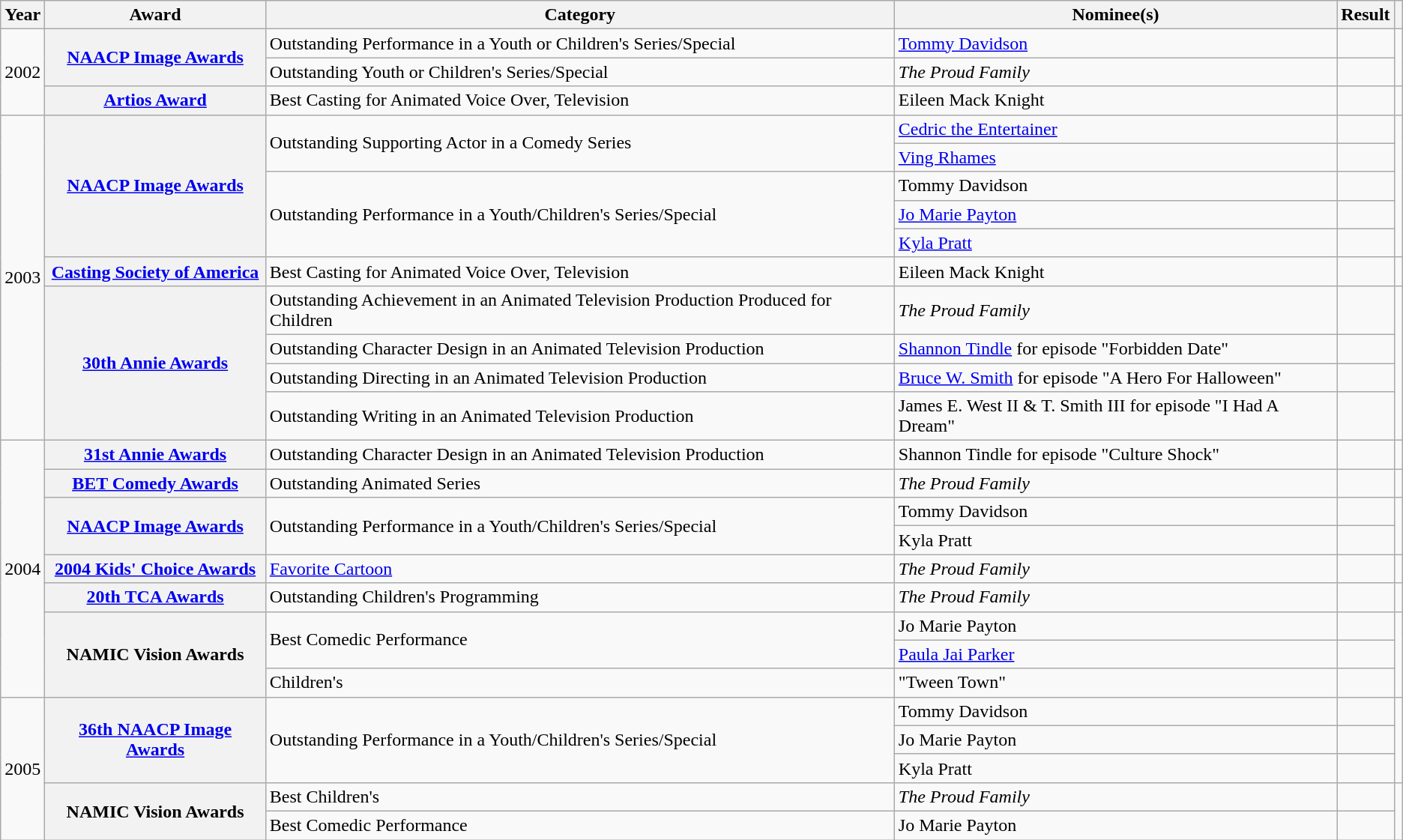<table class="wikitable sortable plainrowheaders">
<tr>
<th scope="col">Year</th>
<th scope="col">Award</th>
<th scope="col">Category</th>
<th scope="col">Nominee(s)</th>
<th scope="col">Result</th>
<th></th>
</tr>
<tr>
<td rowspan="3">2002</td>
<th scope="row" rowspan="2"><a href='#'>NAACP Image Awards</a></th>
<td>Outstanding Performance in a Youth or Children's Series/Special</td>
<td><a href='#'>Tommy Davidson</a></td>
<td></td>
<td rowspan="2"></td>
</tr>
<tr>
<td>Outstanding Youth or Children's Series/Special</td>
<td><em>The Proud Family</em></td>
<td></td>
</tr>
<tr>
<th scope="row"><a href='#'>Artios Award</a></th>
<td>Best Casting for Animated Voice Over, Television</td>
<td>Eileen Mack Knight</td>
<td></td>
<td></td>
</tr>
<tr>
<td rowspan="10">2003</td>
<th scope="row" rowspan="5"><a href='#'>NAACP Image Awards</a></th>
<td rowspan="2">Outstanding Supporting Actor in a Comedy Series</td>
<td><a href='#'>Cedric the Entertainer</a></td>
<td></td>
<td rowspan="5"></td>
</tr>
<tr>
<td><a href='#'>Ving Rhames</a></td>
<td></td>
</tr>
<tr>
<td rowspan="3">Outstanding Performance in a Youth/Children's Series/Special</td>
<td>Tommy Davidson</td>
<td></td>
</tr>
<tr>
<td><a href='#'>Jo Marie Payton</a></td>
<td></td>
</tr>
<tr>
<td><a href='#'>Kyla Pratt</a></td>
<td></td>
</tr>
<tr>
<th scope="row"><a href='#'>Casting Society of America</a></th>
<td>Best Casting for Animated Voice Over, Television</td>
<td>Eileen Mack Knight</td>
<td></td>
<td></td>
</tr>
<tr>
<th scope="row" rowspan="4"><a href='#'>30th Annie Awards</a></th>
<td>Outstanding Achievement in an Animated Television Production Produced for Children</td>
<td><em>The Proud Family</em></td>
<td></td>
<td rowspan="4"></td>
</tr>
<tr>
<td>Outstanding Character Design in an Animated Television Production</td>
<td><a href='#'>Shannon Tindle</a> for episode "Forbidden Date"</td>
<td></td>
</tr>
<tr>
<td>Outstanding Directing in an Animated Television Production</td>
<td><a href='#'>Bruce W. Smith</a> for episode "A Hero For Halloween"</td>
<td></td>
</tr>
<tr>
<td>Outstanding Writing in an Animated Television Production</td>
<td>James E. West II & T. Smith III for episode "I Had A Dream"</td>
<td></td>
</tr>
<tr>
<td rowspan="9">2004</td>
<th scope="row"><a href='#'>31st Annie Awards</a></th>
<td>Outstanding Character Design in an Animated Television Production</td>
<td>Shannon Tindle for episode "Culture Shock"</td>
<td></td>
<td></td>
</tr>
<tr>
<th scope="row"><a href='#'>BET Comedy Awards</a></th>
<td>Outstanding Animated Series</td>
<td><em>The Proud Family</em></td>
<td></td>
<td></td>
</tr>
<tr>
<th scope="row" rowspan="2"><a href='#'>NAACP Image Awards</a></th>
<td rowspan="2">Outstanding Performance in a Youth/Children's Series/Special</td>
<td>Tommy Davidson</td>
<td></td>
<td rowspan="2"></td>
</tr>
<tr>
<td>Kyla Pratt</td>
<td></td>
</tr>
<tr>
<th scope="row"><a href='#'>2004 Kids' Choice Awards</a></th>
<td><a href='#'>Favorite Cartoon</a></td>
<td><em>The Proud Family</em></td>
<td></td>
<td></td>
</tr>
<tr>
<th scope="row"><a href='#'>20th TCA Awards</a></th>
<td>Outstanding Children's Programming</td>
<td><em>The Proud Family</em></td>
<td></td>
<td></td>
</tr>
<tr>
<th scope="row" rowspan="3">NAMIC Vision Awards</th>
<td rowspan="2">Best Comedic Performance</td>
<td>Jo Marie Payton</td>
<td></td>
<td rowspan="3"></td>
</tr>
<tr>
<td><a href='#'>Paula Jai Parker</a></td>
<td></td>
</tr>
<tr>
<td>Children's</td>
<td>"Tween Town"</td>
<td></td>
</tr>
<tr>
<td rowspan="5">2005</td>
<th scope="row" rowspan="3"><a href='#'>36th NAACP Image Awards</a></th>
<td rowspan="3">Outstanding Performance in a Youth/Children's Series/Special</td>
<td>Tommy Davidson</td>
<td></td>
<td rowspan="3"></td>
</tr>
<tr>
<td>Jo Marie Payton</td>
<td></td>
</tr>
<tr>
<td>Kyla Pratt</td>
<td></td>
</tr>
<tr>
<th scope="row" rowspan="2">NAMIC Vision Awards</th>
<td>Best Children's</td>
<td><em>The Proud Family</em></td>
<td></td>
<td rowspan="2"></td>
</tr>
<tr>
<td>Best Comedic Performance</td>
<td>Jo Marie Payton</td>
<td></td>
</tr>
</table>
